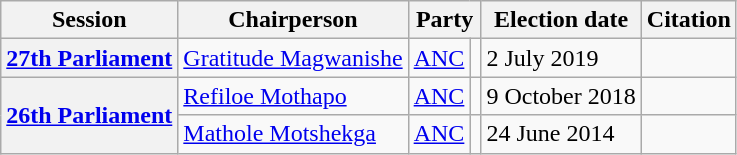<table class="wikitable">
<tr>
<th>Session</th>
<th>Chairperson</th>
<th colspan="2">Party</th>
<th>Election date</th>
<th>Citation</th>
</tr>
<tr>
<th><a href='#'>27th Parliament</a></th>
<td><a href='#'>Gratitude Magwanishe</a></td>
<td><a href='#'>ANC</a></td>
<td></td>
<td>2 July 2019</td>
<td></td>
</tr>
<tr>
<th rowspan="2"><a href='#'>26th Parliament</a></th>
<td><a href='#'>Refiloe Mothapo</a></td>
<td><a href='#'>ANC</a></td>
<td></td>
<td>9 October 2018</td>
<td></td>
</tr>
<tr>
<td><a href='#'>Mathole Motshekga</a></td>
<td><a href='#'>ANC</a></td>
<td></td>
<td>24 June 2014</td>
<td></td>
</tr>
</table>
